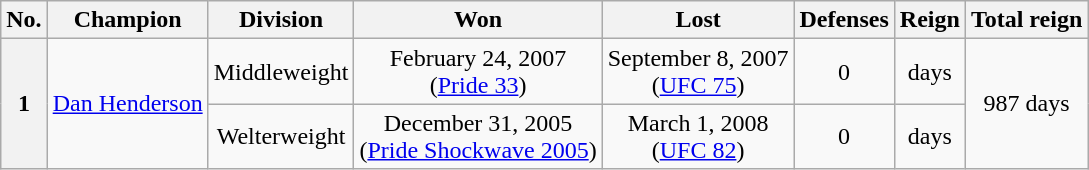<table class="wikitable">
<tr>
<th>No.</th>
<th>Champion</th>
<th>Division</th>
<th>Won</th>
<th>Lost</th>
<th>Defenses</th>
<th>Reign</th>
<th>Total reign</th>
</tr>
<tr>
<th rowspan=2>1</th>
<td align=left rowspan="2"> <a href='#'>Dan Henderson</a></td>
<td align=center>Middleweight</td>
<td align=center>February 24, 2007 <br> (<a href='#'>Pride 33</a>)</td>
<td align=center>September 8, 2007 <br> (<a href='#'>UFC 75</a>)</td>
<td align=center>0</td>
<td align=center> days</td>
<td rowspan=2 align=center>987 days</td>
</tr>
<tr>
<td align=center>Welterweight</td>
<td align=center>December 31, 2005 <br> (<a href='#'>Pride Shockwave 2005</a>)</td>
<td align=center>March 1, 2008 <br> (<a href='#'>UFC 82</a>)</td>
<td align=center>0</td>
<td align=center> days</td>
</tr>
</table>
